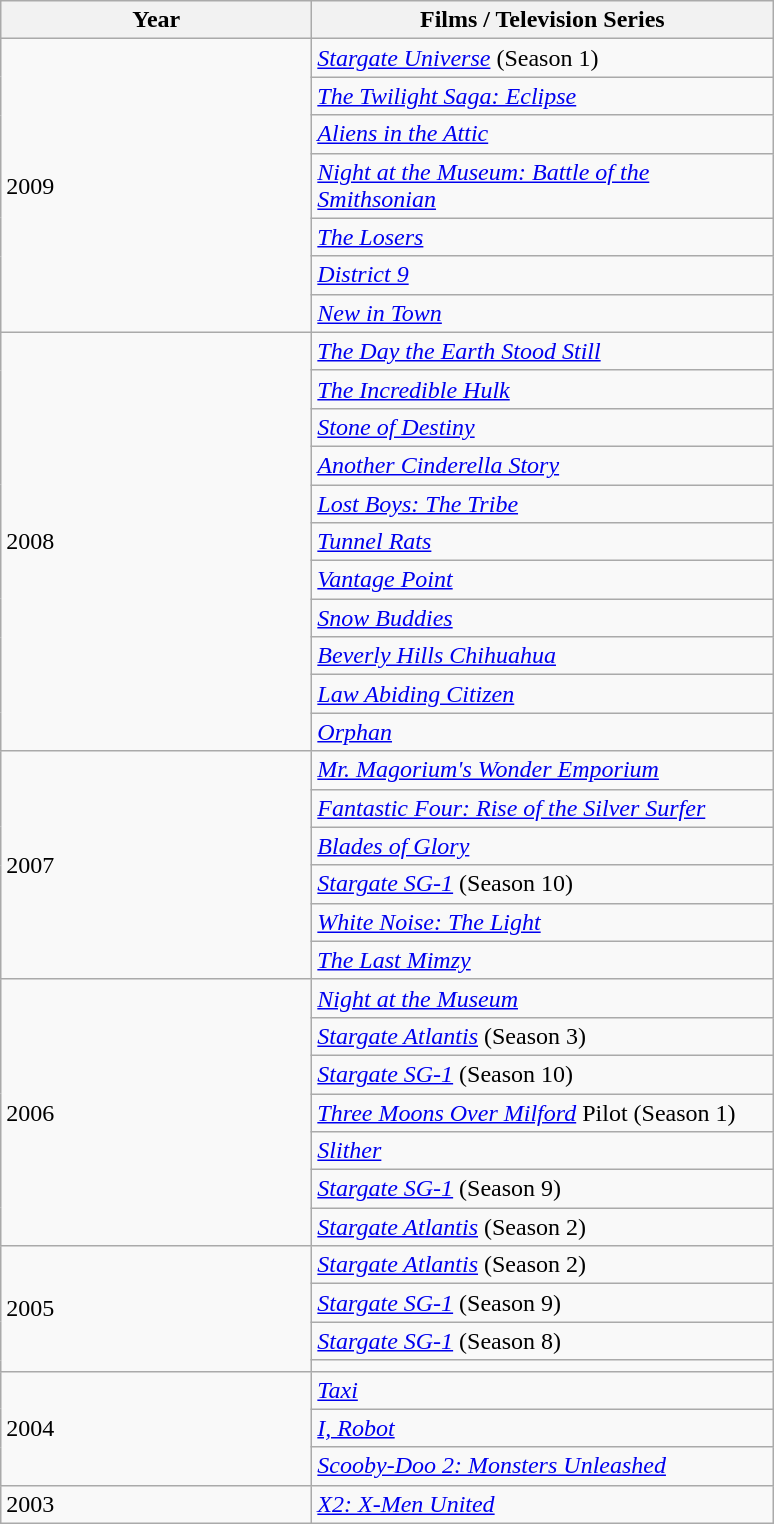<table class="wikitable sortable">
<tr>
<th scope="col" style="width: 200px;">Year</th>
<th scope="col" style="width: 300px;">Films / Television Series</th>
</tr>
<tr>
<td rowspan="7">2009</td>
<td><em><a href='#'>Stargate Universe</a></em> (Season 1)</td>
</tr>
<tr>
<td><em><a href='#'>The Twilight Saga: Eclipse</a></em></td>
</tr>
<tr>
<td><em><a href='#'>Aliens in the Attic</a></em></td>
</tr>
<tr>
<td><em><a href='#'>Night at the Museum: Battle of the Smithsonian</a></em></td>
</tr>
<tr>
<td><em><a href='#'>The Losers</a></em></td>
</tr>
<tr>
<td><em><a href='#'>District 9</a></em></td>
</tr>
<tr>
<td><em><a href='#'>New in Town</a></em></td>
</tr>
<tr>
<td rowspan="11">2008</td>
<td><em><a href='#'>The Day the Earth Stood Still</a></em></td>
</tr>
<tr>
<td><em><a href='#'>The Incredible Hulk</a></em></td>
</tr>
<tr>
<td><em><a href='#'>Stone of Destiny</a></em></td>
</tr>
<tr>
<td><em><a href='#'>Another Cinderella Story</a></em></td>
</tr>
<tr>
<td><em><a href='#'>Lost Boys: The Tribe</a></em></td>
</tr>
<tr>
<td><em><a href='#'>Tunnel Rats</a></em></td>
</tr>
<tr>
<td><em><a href='#'>Vantage Point</a></em></td>
</tr>
<tr>
<td><em><a href='#'>Snow Buddies</a></em></td>
</tr>
<tr>
<td><em><a href='#'>Beverly Hills Chihuahua</a></em></td>
</tr>
<tr>
<td><em><a href='#'>Law Abiding Citizen</a></em></td>
</tr>
<tr>
<td><em><a href='#'>Orphan</a></em></td>
</tr>
<tr>
<td rowspan="6">2007</td>
<td><em><a href='#'>Mr. Magorium's Wonder Emporium</a></em></td>
</tr>
<tr>
<td><em><a href='#'>Fantastic Four: Rise of the Silver Surfer</a></em></td>
</tr>
<tr>
<td><em><a href='#'>Blades of Glory</a></em></td>
</tr>
<tr>
<td><em><a href='#'>Stargate SG-1</a></em> (Season 10)</td>
</tr>
<tr>
<td><em><a href='#'>White Noise: The Light</a></em></td>
</tr>
<tr>
<td><em><a href='#'>The Last Mimzy</a></em></td>
</tr>
<tr>
<td rowspan="7">2006</td>
<td><em><a href='#'>Night at the Museum</a></em></td>
</tr>
<tr>
<td><em><a href='#'>Stargate Atlantis</a></em> (Season 3)</td>
</tr>
<tr>
<td><em><a href='#'>Stargate SG-1</a></em> (Season 10)</td>
</tr>
<tr>
<td><em><a href='#'>Three Moons Over Milford</a></em> Pilot (Season 1)</td>
</tr>
<tr>
<td><em><a href='#'>Slither</a></em></td>
</tr>
<tr>
<td><em><a href='#'>Stargate SG-1</a></em> (Season 9)</td>
</tr>
<tr>
<td><em><a href='#'>Stargate Atlantis</a></em> (Season 2)</td>
</tr>
<tr>
<td rowspan="4">2005</td>
<td><em><a href='#'>Stargate Atlantis</a></em> (Season 2)</td>
</tr>
<tr>
<td><em><a href='#'>Stargate SG-1</a></em> (Season 9)</td>
</tr>
<tr>
<td><em><a href='#'>Stargate SG-1</a></em> (Season 8)</td>
</tr>
<tr>
<td></td>
</tr>
<tr>
<td colspan="1" rowspan="3">2004</td>
<td><em><a href='#'>Taxi</a></em></td>
</tr>
<tr>
<td><em><a href='#'>I, Robot</a></em></td>
</tr>
<tr>
<td><em><a href='#'>Scooby-Doo 2: Monsters Unleashed</a></em></td>
</tr>
<tr>
<td>2003</td>
<td><em><a href='#'>X2: X-Men United</a></em></td>
</tr>
</table>
